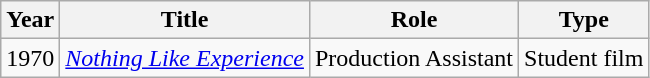<table class="wikitable">
<tr>
<th>Year</th>
<th>Title</th>
<th>Role</th>
<th>Type</th>
</tr>
<tr>
<td>1970</td>
<td><em><a href='#'>Nothing Like Experience</a></em></td>
<td>Production Assistant</td>
<td>Student film</td>
</tr>
</table>
